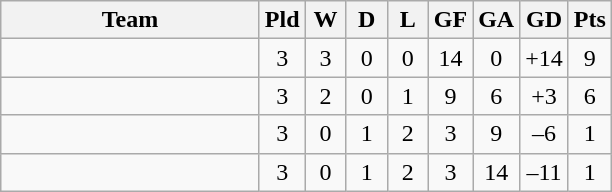<table class="wikitable" style="text-align: center;">
<tr>
<th width="165">Team</th>
<th width="20">Pld</th>
<th width="20">W</th>
<th width="20">D</th>
<th width="20">L</th>
<th width="20">GF</th>
<th width="20">GA</th>
<th width="20">GD</th>
<th width="20">Pts</th>
</tr>
<tr>
<td style="text-align:left;"></td>
<td>3</td>
<td>3</td>
<td>0</td>
<td>0</td>
<td>14</td>
<td>0</td>
<td>+14</td>
<td>9</td>
</tr>
<tr>
<td style="text-align:left;"></td>
<td>3</td>
<td>2</td>
<td>0</td>
<td>1</td>
<td>9</td>
<td>6</td>
<td>+3</td>
<td>6</td>
</tr>
<tr bgcolor=>
<td style="text-align:left;"></td>
<td>3</td>
<td>0</td>
<td>1</td>
<td>2</td>
<td>3</td>
<td>9</td>
<td>–6</td>
<td>1</td>
</tr>
<tr bgcolor=>
<td style="text-align:left;"></td>
<td>3</td>
<td>0</td>
<td>1</td>
<td>2</td>
<td>3</td>
<td>14</td>
<td>–11</td>
<td>1</td>
</tr>
</table>
